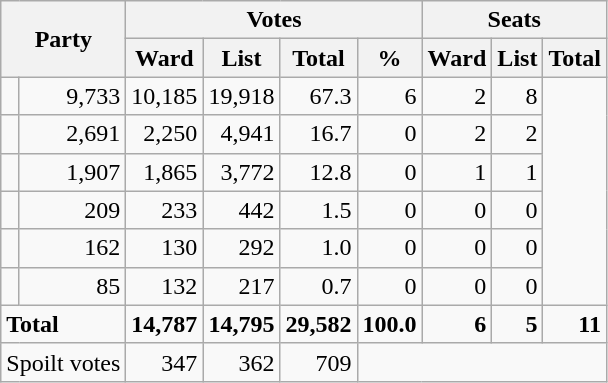<table class=wikitable style="text-align:right">
<tr>
<th rowspan="2" colspan="2">Party</th>
<th colspan="4" align="center">Votes</th>
<th colspan="3" align="center">Seats</th>
</tr>
<tr>
<th>Ward</th>
<th>List</th>
<th>Total</th>
<th>%</th>
<th>Ward</th>
<th>List</th>
<th>Total</th>
</tr>
<tr>
<td></td>
<td>9,733</td>
<td>10,185</td>
<td>19,918</td>
<td>67.3</td>
<td>6</td>
<td>2</td>
<td>8</td>
</tr>
<tr>
<td></td>
<td>2,691</td>
<td>2,250</td>
<td>4,941</td>
<td>16.7</td>
<td>0</td>
<td>2</td>
<td>2</td>
</tr>
<tr>
<td></td>
<td>1,907</td>
<td>1,865</td>
<td>3,772</td>
<td>12.8</td>
<td>0</td>
<td>1</td>
<td>1</td>
</tr>
<tr>
<td></td>
<td>209</td>
<td>233</td>
<td>442</td>
<td>1.5</td>
<td>0</td>
<td>0</td>
<td>0</td>
</tr>
<tr>
<td></td>
<td>162</td>
<td>130</td>
<td>292</td>
<td>1.0</td>
<td>0</td>
<td>0</td>
<td>0</td>
</tr>
<tr>
<td></td>
<td>85</td>
<td>132</td>
<td>217</td>
<td>0.7</td>
<td>0</td>
<td>0</td>
<td>0</td>
</tr>
<tr>
<td colspan="2" style="text-align:left"><strong>Total</strong></td>
<td><strong>14,787</strong></td>
<td><strong>14,795</strong></td>
<td><strong>29,582</strong></td>
<td><strong>100.0</strong></td>
<td><strong>6</strong></td>
<td><strong>5</strong></td>
<td><strong>11</strong></td>
</tr>
<tr>
<td colspan="2" style="text-align:left">Spoilt votes</td>
<td>347</td>
<td>362</td>
<td>709</td>
</tr>
</table>
